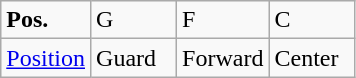<table class="wikitable">
<tr>
<td width="50"><strong>Pos.</strong></td>
<td width="50">G</td>
<td width="50">F</td>
<td width="50">C</td>
</tr>
<tr>
<td><a href='#'>Position</a></td>
<td>Guard</td>
<td>Forward</td>
<td>Center</td>
</tr>
</table>
